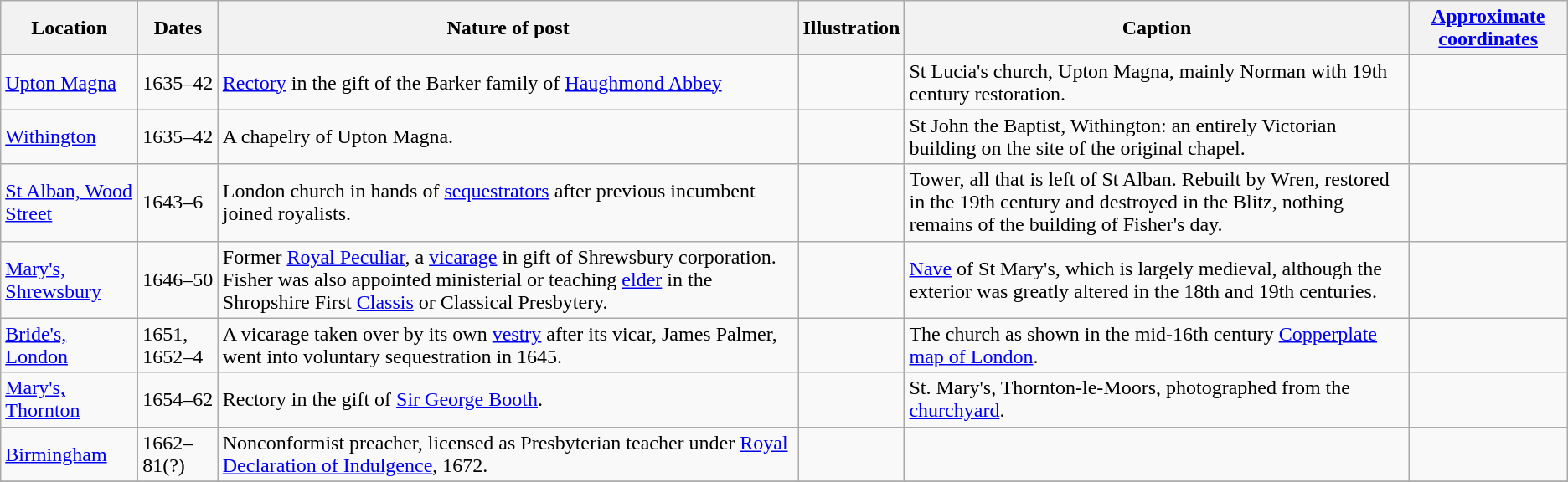<table class="wikitable">
<tr>
<th>Location</th>
<th>Dates</th>
<th>Nature of post</th>
<th>Illustration</th>
<th>Caption</th>
<th><a href='#'>Approximate coordinates</a></th>
</tr>
<tr>
<td><a href='#'>Upton Magna</a></td>
<td>1635–42</td>
<td><a href='#'>Rectory</a> in the gift of the Barker family of <a href='#'>Haughmond Abbey</a></td>
<td></td>
<td>St Lucia's church, Upton Magna, mainly Norman with 19th century restoration.</td>
<td></td>
</tr>
<tr>
<td><a href='#'>Withington</a></td>
<td>1635–42</td>
<td>A chapelry of Upton Magna.</td>
<td></td>
<td>St John the Baptist, Withington: an entirely Victorian building on the site of the original chapel.</td>
<td></td>
</tr>
<tr>
<td><a href='#'>St Alban, Wood Street</a></td>
<td>1643–6</td>
<td>London church in hands of <a href='#'>sequestrators</a> after previous incumbent joined royalists.</td>
<td></td>
<td>Tower, all that is left of St Alban. Rebuilt by Wren, restored in the 19th century and destroyed in the Blitz, nothing remains of the building of Fisher's day.</td>
<td></td>
</tr>
<tr>
<td><a href='#'>Mary's, Shrewsbury</a></td>
<td>1646–50</td>
<td>Former <a href='#'>Royal Peculiar</a>, a <a href='#'>vicarage</a> in gift of Shrewsbury corporation. Fisher was also appointed ministerial or teaching <a href='#'>elder</a> in the Shropshire First <a href='#'>Classis</a> or Classical Presbytery.</td>
<td></td>
<td><a href='#'>Nave</a> of St Mary's, which is largely medieval, although the exterior was greatly altered in the 18th and 19th centuries.</td>
<td></td>
</tr>
<tr>
<td><a href='#'>Bride's, London</a></td>
<td>1651, 1652–4</td>
<td>A vicarage taken over by its own <a href='#'>vestry</a> after its vicar, James Palmer, went into voluntary sequestration in 1645.</td>
<td></td>
<td>The church as shown in the mid-16th century <a href='#'>Copperplate map of London</a>.</td>
<td></td>
</tr>
<tr>
<td><a href='#'>Mary's, Thornton</a></td>
<td>1654–62</td>
<td>Rectory in the gift of <a href='#'>Sir George Booth</a>.</td>
<td></td>
<td>St. Mary's, Thornton-le-Moors, photographed from the <a href='#'>churchyard</a>.</td>
<td></td>
</tr>
<tr>
<td><a href='#'>Birmingham</a></td>
<td>1662–81(?)</td>
<td>Nonconformist preacher, licensed as Presbyterian teacher under <a href='#'>Royal Declaration of Indulgence</a>, 1672.</td>
<td></td>
<td></td>
<td></td>
</tr>
<tr>
</tr>
</table>
